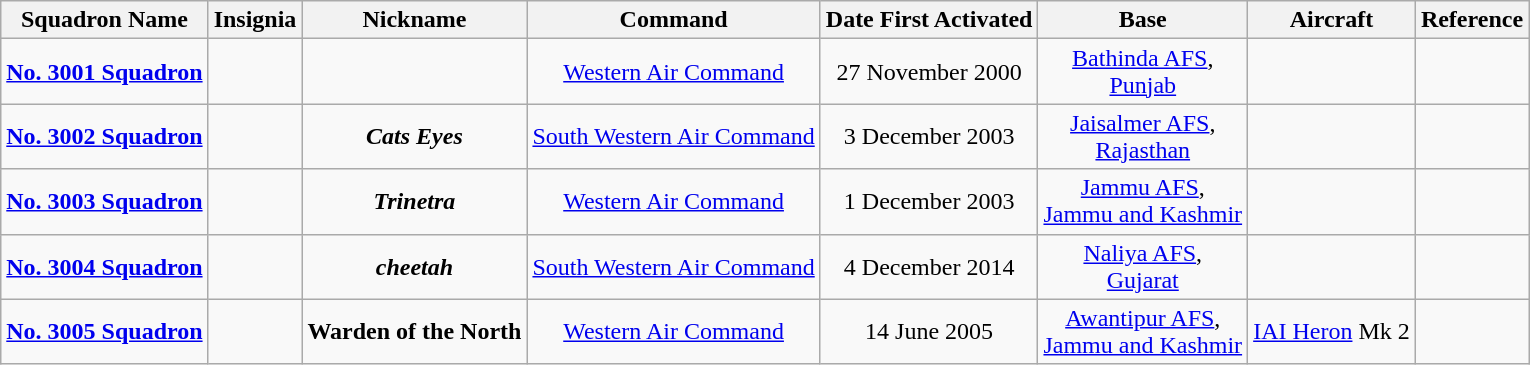<table class="wikitable sortable" style="text-align:center;"style="font-size: 85%">
<tr>
<th>Squadron Name</th>
<th>Insignia</th>
<th>Nickname</th>
<th>Command</th>
<th>Date First Activated</th>
<th>Base</th>
<th>Aircraft</th>
<th>Reference</th>
</tr>
<tr>
<td><strong><a href='#'>No. 3001 Squadron</a></strong></td>
<td></td>
<td></td>
<td><a href='#'>Western Air Command</a></td>
<td>27 November 2000</td>
<td><a href='#'>Bathinda AFS</a>, <br><a href='#'>Punjab</a></td>
<td></td>
<td></td>
</tr>
<tr>
<td><strong><a href='#'>No. 3002 Squadron</a></strong></td>
<td></td>
<td><strong><em>Cats Eyes</em></strong></td>
<td><a href='#'>South Western Air Command</a></td>
<td>3 December 2003</td>
<td><a href='#'>Jaisalmer AFS</a>, <br><a href='#'>Rajasthan</a></td>
<td></td>
<td></td>
</tr>
<tr>
<td><strong><a href='#'>No. 3003 Squadron</a></strong></td>
<td></td>
<td><strong><em>Trinetra</em></strong></td>
<td><a href='#'>Western Air Command</a></td>
<td>1 December 2003</td>
<td><a href='#'>Jammu AFS</a>, <br><a href='#'>Jammu and Kashmir</a></td>
<td></td>
<td></td>
</tr>
<tr>
<td><strong><a href='#'>No. 3004 Squadron</a></strong></td>
<td></td>
<td><strong><em>cheetah</em></strong></td>
<td><a href='#'>South Western Air Command</a></td>
<td>4 December 2014</td>
<td><a href='#'>Naliya AFS</a>, <br><a href='#'>Gujarat</a></td>
<td></td>
<td></td>
</tr>
<tr>
<td><strong><a href='#'>No. 3005 Squadron</a></strong></td>
<td></td>
<td><strong>Warden of the North</strong></td>
<td><a href='#'>Western Air Command</a></td>
<td>14 June 2005</td>
<td><a href='#'>Awantipur AFS</a>, <br><a href='#'>Jammu and Kashmir</a></td>
<td><a href='#'>IAI Heron</a> Mk 2</td>
<td></td>
</tr>
</table>
